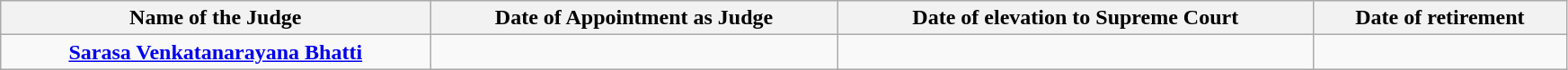<table class="wikitable static-row-numbers static-row-header" style="text-align:center" width="92%">
<tr>
<th>Name of the Judge</th>
<th>Date of Appointment as Judge</th>
<th>Date of elevation to Supreme Court</th>
<th>Date of retirement</th>
</tr>
<tr>
<td><strong><a href='#'>Sarasa Venkatanarayana Bhatti</a></strong></td>
<td></td>
<td></td>
<td></td>
</tr>
</table>
